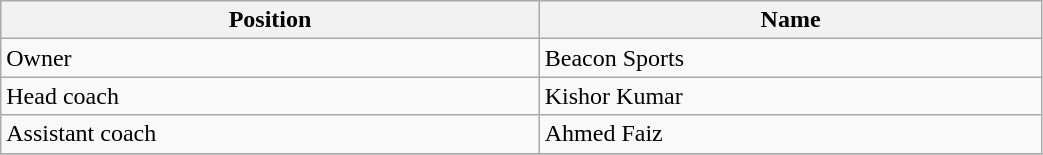<table class="wikitable"  style="font-size:100%; width:55%;">
<tr>
<th style=" text-align:center;">Position</th>
<th style=" text-align:center;">Name</th>
</tr>
<tr>
<td>Owner</td>
<td>Beacon Sports</td>
</tr>
<tr>
<td>Head coach</td>
<td> Kishor Kumar</td>
</tr>
<tr>
<td>Assistant coach</td>
<td> Ahmed Faiz</td>
</tr>
<tr>
</tr>
</table>
